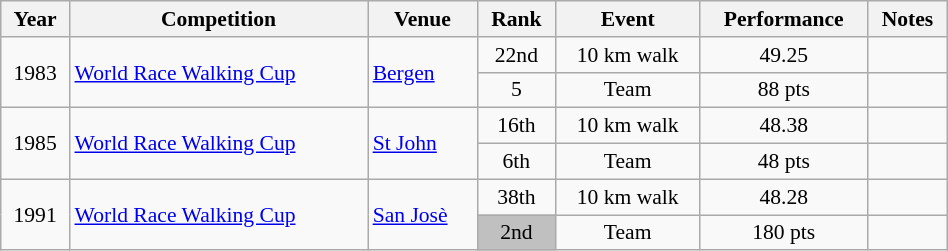<table class="wikitable" width=50% style="font-size:90%; text-align:center;">
<tr>
<th>Year</th>
<th>Competition</th>
<th>Venue</th>
<th>Rank</th>
<th>Event</th>
<th>Performance</th>
<th>Notes</th>
</tr>
<tr>
<td rowspan=2>1983</td>
<td align=left rowspan=2><a href='#'>World Race Walking Cup</a></td>
<td align=left rowspan=2> <a href='#'>Bergen</a></td>
<td>22nd</td>
<td>10 km walk</td>
<td>49.25</td>
<td></td>
</tr>
<tr>
<td>5</td>
<td>Team</td>
<td>88 pts</td>
<td></td>
</tr>
<tr>
<td rowspan=2>1985</td>
<td align=left rowspan=2><a href='#'>World Race Walking Cup</a></td>
<td align=left rowspan=2> <a href='#'>St John</a></td>
<td>16th</td>
<td>10 km walk</td>
<td>48.38</td>
<td></td>
</tr>
<tr>
<td>6th</td>
<td>Team</td>
<td>48 pts</td>
<td></td>
</tr>
<tr>
<td rowspan=2>1991</td>
<td align=left rowspan=2><a href='#'>World Race Walking Cup</a></td>
<td align=left rowspan=2> <a href='#'>San Josè</a></td>
<td>38th</td>
<td>10 km walk</td>
<td>48.28</td>
<td></td>
</tr>
<tr>
<td bgcolor=silver>2nd</td>
<td>Team</td>
<td>180 pts</td>
<td></td>
</tr>
</table>
